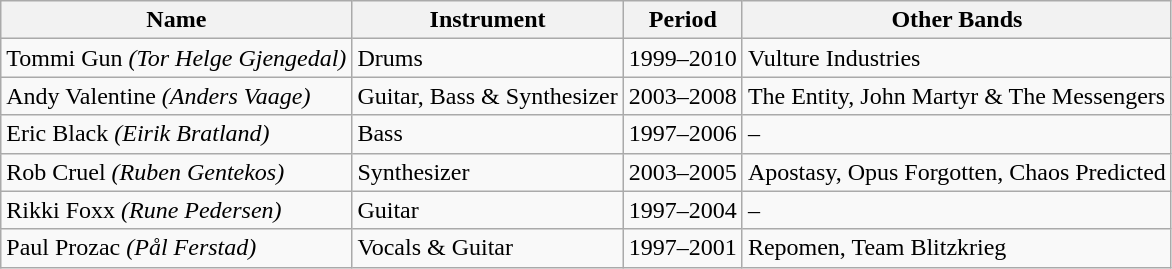<table class="wikitable">
<tr>
<th>Name</th>
<th>Instrument</th>
<th>Period</th>
<th>Other Bands</th>
</tr>
<tr>
<td>Tommi Gun <em>(Tor Helge Gjengedal)</em></td>
<td>Drums</td>
<td>1999–2010</td>
<td>Vulture Industries</td>
</tr>
<tr>
<td>Andy Valentine <em>(Anders Vaage)</em></td>
<td>Guitar, Bass & Synthesizer</td>
<td>2003–2008</td>
<td>The Entity, John Martyr & The Messengers</td>
</tr>
<tr>
<td>Eric Black <em>(Eirik Bratland)</em></td>
<td>Bass</td>
<td>1997–2006</td>
<td>–</td>
</tr>
<tr>
<td>Rob Cruel <em>(Ruben Gentekos)</em></td>
<td>Synthesizer</td>
<td>2003–2005</td>
<td>Apostasy, Opus Forgotten, Chaos Predicted</td>
</tr>
<tr>
<td>Rikki Foxx <em>(Rune Pedersen)</em></td>
<td>Guitar</td>
<td>1997–2004</td>
<td>–</td>
</tr>
<tr>
<td>Paul Prozac <em>(Pål Ferstad)</em></td>
<td>Vocals & Guitar</td>
<td>1997–2001</td>
<td>Repomen, Team Blitzkrieg</td>
</tr>
</table>
